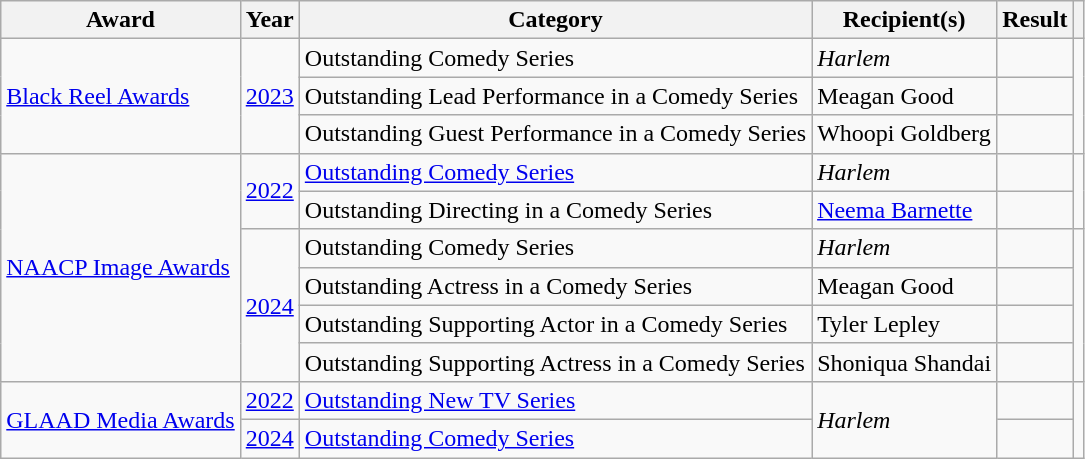<table class="wikitable plainrowheaders sortable">
<tr>
<th scope="col">Award</th>
<th scope="col">Year</th>
<th scope="col">Category</th>
<th scope="col">Recipient(s)</th>
<th scope="col">Result</th>
<th scope="col" class="unsortable"></th>
</tr>
<tr>
<td rowspan="3"><a href='#'>Black Reel Awards</a></td>
<td rowspan="3"><a href='#'>2023</a></td>
<td>Outstanding Comedy Series</td>
<td><em>Harlem</em> </td>
<td></td>
<td rowspan="3"></td>
</tr>
<tr>
<td>Outstanding Lead Performance in a Comedy Series</td>
<td>Meagan Good</td>
<td></td>
</tr>
<tr>
<td>Outstanding Guest Performance in a Comedy Series</td>
<td>Whoopi Goldberg</td>
<td></td>
</tr>
<tr>
<td rowspan="6"><a href='#'>NAACP Image Awards</a></td>
<td rowspan="2"><a href='#'>2022</a></td>
<td><a href='#'>Outstanding Comedy Series</a></td>
<td><em>Harlem</em></td>
<td></td>
<td rowspan="2"></td>
</tr>
<tr>
<td>Outstanding Directing in a Comedy Series</td>
<td><a href='#'>Neema Barnette</a> </td>
<td></td>
</tr>
<tr>
<td rowspan="4"><a href='#'>2024</a></td>
<td>Outstanding Comedy Series</td>
<td><em>Harlem</em></td>
<td></td>
<td rowspan="4"></td>
</tr>
<tr>
<td>Outstanding Actress in a Comedy Series</td>
<td>Meagan Good</td>
<td></td>
</tr>
<tr>
<td>Outstanding Supporting Actor in a Comedy Series</td>
<td>Tyler Lepley</td>
<td></td>
</tr>
<tr>
<td>Outstanding Supporting Actress in a Comedy Series</td>
<td>Shoniqua Shandai</td>
<td></td>
</tr>
<tr>
<td rowspan="2"><a href='#'>GLAAD Media Awards</a></td>
<td><a href='#'>2022</a></td>
<td><a href='#'>Outstanding New TV Series</a></td>
<td rowspan="2"><em>Harlem</em></td>
<td></td>
</tr>
<tr>
<td><a href='#'>2024</a></td>
<td><a href='#'>Outstanding Comedy Series</a></td>
<td></td>
</tr>
</table>
